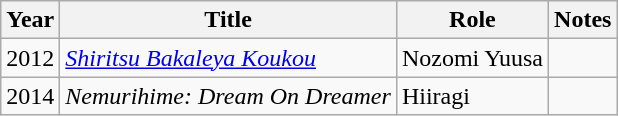<table class="wikitable">
<tr>
<th>Year</th>
<th>Title</th>
<th>Role</th>
<th>Notes</th>
</tr>
<tr>
<td>2012</td>
<td><em><a href='#'>Shiritsu Bakaleya Koukou</a></em></td>
<td>Nozomi Yuusa</td>
<td></td>
</tr>
<tr>
<td>2014</td>
<td><em>Nemurihime: Dream On Dreamer</em></td>
<td>Hiiragi</td>
<td></td>
</tr>
</table>
